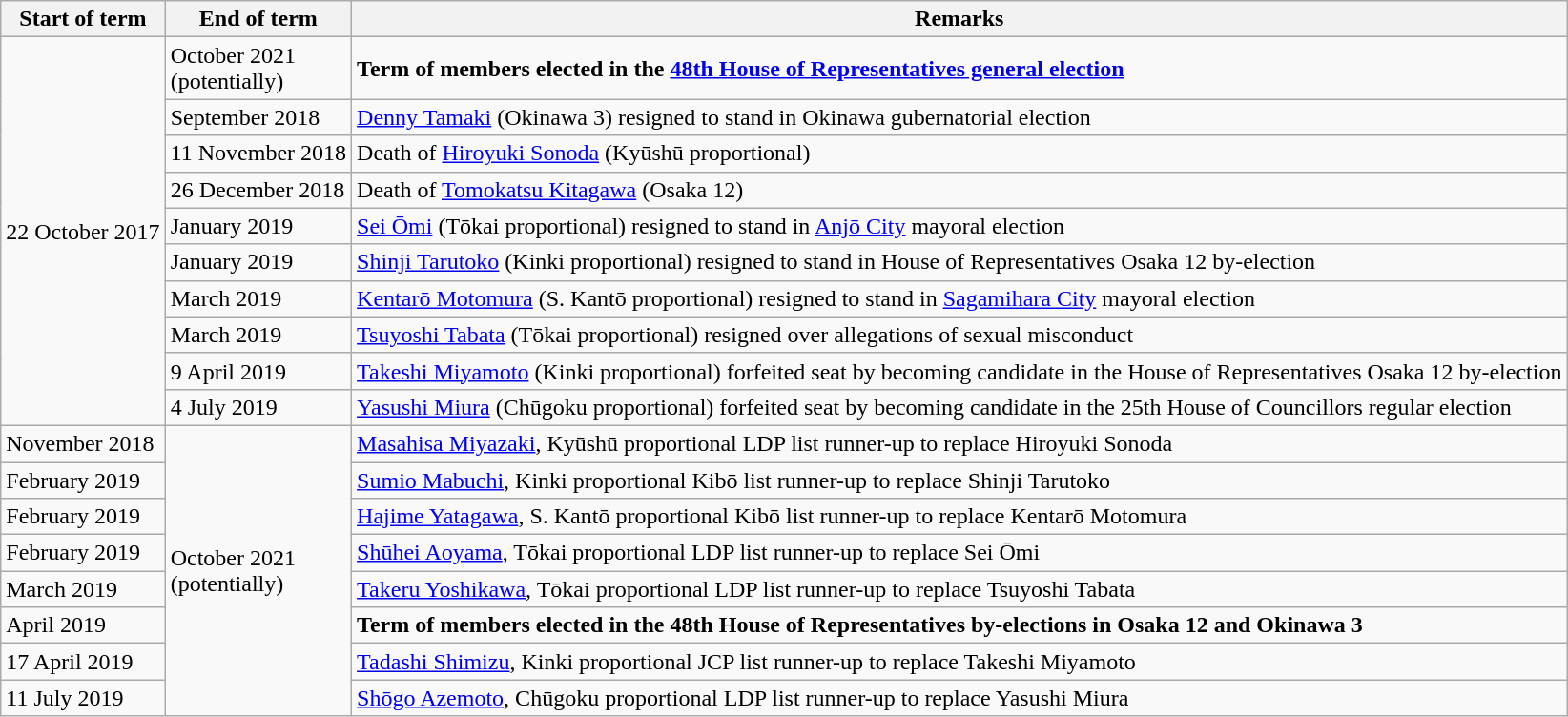<table class="wikitable">
<tr>
<th>Start of term</th>
<th>End of term</th>
<th>Remarks</th>
</tr>
<tr>
<td rowspan="10">22 October 2017</td>
<td>October 2021<br>(potentially)</td>
<td><strong>Term of members elected in the <a href='#'>48th House of Representatives general election</a></strong></td>
</tr>
<tr>
<td>September 2018</td>
<td><a href='#'>Denny Tamaki</a> (Okinawa 3) resigned to stand in Okinawa gubernatorial election</td>
</tr>
<tr>
<td>11 November 2018</td>
<td>Death of <a href='#'>Hiroyuki Sonoda</a> (Kyūshū proportional)</td>
</tr>
<tr>
<td>26 December 2018</td>
<td>Death of <a href='#'>Tomokatsu Kitagawa</a> (Osaka 12)</td>
</tr>
<tr>
<td>January 2019</td>
<td><a href='#'>Sei Ōmi</a> (Tōkai proportional) resigned to stand in <a href='#'>Anjō City</a> mayoral election</td>
</tr>
<tr>
<td>January 2019</td>
<td><a href='#'>Shinji Tarutoko</a> (Kinki proportional) resigned to stand in House of Representatives Osaka 12 by-election</td>
</tr>
<tr>
<td>March 2019</td>
<td><a href='#'>Kentarō Motomura</a> (S. Kantō proportional) resigned to stand in <a href='#'>Sagamihara City</a> mayoral election</td>
</tr>
<tr>
<td>March 2019</td>
<td><a href='#'>Tsuyoshi Tabata</a> (Tōkai proportional) resigned over allegations of sexual misconduct</td>
</tr>
<tr>
<td>9 April 2019</td>
<td><a href='#'>Takeshi Miyamoto</a> (Kinki proportional) forfeited seat by becoming candidate in the House of Representatives Osaka 12 by-election</td>
</tr>
<tr>
<td>4 July 2019</td>
<td><a href='#'>Yasushi Miura</a> (Chūgoku proportional) forfeited seat by becoming candidate in the 25th House of Councillors regular election</td>
</tr>
<tr>
<td>November 2018</td>
<td rowspan="8">October 2021<br>(potentially)</td>
<td><a href='#'>Masahisa Miyazaki</a>, Kyūshū proportional LDP list runner-up to replace Hiroyuki Sonoda</td>
</tr>
<tr>
<td>February 2019</td>
<td><a href='#'>Sumio Mabuchi</a>, Kinki proportional Kibō list runner-up to replace Shinji Tarutoko</td>
</tr>
<tr>
<td>February 2019</td>
<td><a href='#'>Hajime Yatagawa</a>, S. Kantō proportional Kibō list runner-up to replace Kentarō Motomura</td>
</tr>
<tr>
<td>February 2019</td>
<td><a href='#'>Shūhei Aoyama</a>, Tōkai proportional LDP list runner-up to replace Sei Ōmi</td>
</tr>
<tr>
<td>March 2019</td>
<td><a href='#'>Takeru Yoshikawa</a>, Tōkai proportional LDP list runner-up to replace Tsuyoshi Tabata</td>
</tr>
<tr>
<td>April 2019</td>
<td><strong>Term of members elected in the 48th House of Representatives by-elections in Osaka 12 and Okinawa 3</strong></td>
</tr>
<tr>
<td>17 April 2019</td>
<td><a href='#'>Tadashi Shimizu</a>, Kinki proportional JCP list runner-up to replace Takeshi Miyamoto</td>
</tr>
<tr>
<td>11 July 2019</td>
<td><a href='#'>Shōgo Azemoto</a>, Chūgoku proportional LDP list runner-up to replace Yasushi Miura</td>
</tr>
</table>
